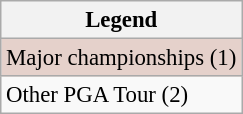<table class="wikitable" style="font-size:95%;">
<tr>
<th>Legend</th>
</tr>
<tr style="background:#e5d1cb;">
<td>Major championships  (1)</td>
</tr>
<tr>
<td>Other PGA Tour (2)</td>
</tr>
</table>
